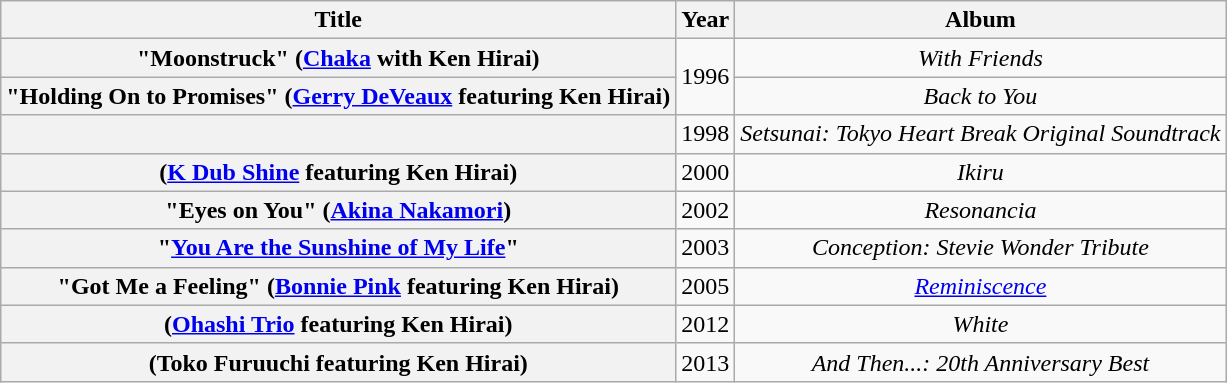<table class="wikitable plainrowheaders" style="text-align:center;">
<tr>
<th scope="col">Title</th>
<th scope="col">Year</th>
<th scope="col">Album</th>
</tr>
<tr>
<th scope="row">"Moonstruck" <span>(<a href='#'>Chaka</a> with Ken Hirai)</span></th>
<td rowspan="2">1996</td>
<td rowspan="1"><em>With Friends</em></td>
</tr>
<tr>
<th scope="row">"Holding On to Promises" <span>(<a href='#'>Gerry DeVeaux</a> featuring Ken Hirai)</span></th>
<td rowspan="1"><em>Back to You</em></td>
</tr>
<tr>
<th scope="row"></th>
<td>1998</td>
<td rowspan="1"><em>Setsunai: Tokyo Heart Break Original Soundtrack</em></td>
</tr>
<tr>
<th scope="row"> <span>(<a href='#'>K Dub Shine</a> featuring Ken Hirai)</span></th>
<td>2000</td>
<td rowspan="1"><em>Ikiru</em></td>
</tr>
<tr>
<th scope="row">"Eyes on You" <span>(<a href='#'>Akina Nakamori</a>)</span></th>
<td>2002</td>
<td rowspan="1"><em>Resonancia</em></td>
</tr>
<tr>
<th scope="row">"<a href='#'>You Are the Sunshine of My Life</a>"</th>
<td>2003</td>
<td rowspan="1"><em>Conception: Stevie Wonder Tribute</em></td>
</tr>
<tr>
<th scope="row">"Got Me a Feeling" <span>(<a href='#'>Bonnie Pink</a> featuring Ken Hirai)</span></th>
<td>2005</td>
<td rowspan="1"><em><a href='#'>Reminiscence</a></em></td>
</tr>
<tr>
<th scope="row"> <span>(<a href='#'>Ohashi Trio</a> featuring Ken Hirai)</span></th>
<td>2012</td>
<td rowspan="1"><em>White</em></td>
</tr>
<tr>
<th scope="row"> <span>(Toko Furuuchi featuring Ken Hirai)</span></th>
<td>2013</td>
<td rowspan="1"><em>And Then...: 20th Anniversary Best</em></td>
</tr>
</table>
